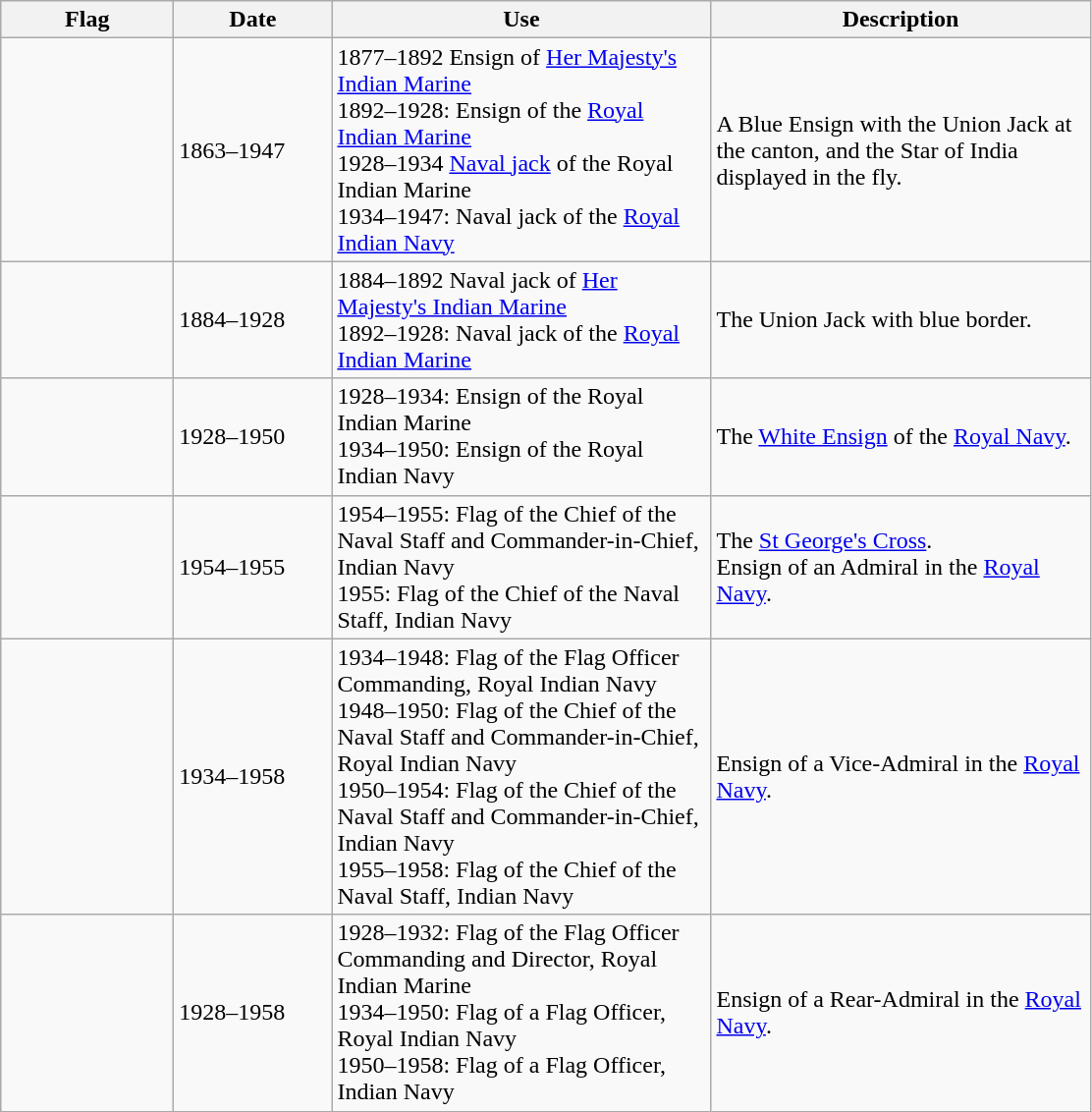<table class="wikitable">
<tr>
<th style="width:110px;">Flag</th>
<th style="width:100px;">Date</th>
<th style="width:250px;">Use</th>
<th style="width:250px;">Description</th>
</tr>
<tr>
<td></td>
<td>1863–1947</td>
<td>1877–1892 Ensign of <a href='#'>Her Majesty's Indian Marine</a><br> 1892–1928: Ensign of the <a href='#'>Royal Indian Marine</a><br>1928–1934 <a href='#'>Naval jack</a> of the Royal Indian Marine<br> 1934–1947: Naval jack of the <a href='#'>Royal Indian Navy</a></td>
<td>A Blue Ensign with the Union Jack at the canton, and the Star of India displayed in the fly.</td>
</tr>
<tr>
<td></td>
<td>1884–1928</td>
<td>1884–1892 Naval jack of <a href='#'>Her Majesty's Indian Marine</a><br> 1892–1928: Naval jack of the <a href='#'>Royal Indian Marine</a></td>
<td>The Union Jack with blue border.</td>
</tr>
<tr>
<td></td>
<td>1928–1950</td>
<td>1928–1934: Ensign of the Royal Indian Marine<br> 1934–1950: Ensign of the Royal Indian Navy</td>
<td>The <a href='#'>White Ensign</a> of the <a href='#'>Royal Navy</a>.</td>
</tr>
<tr>
<td></td>
<td>1954–1955</td>
<td>1954–1955: Flag of the Chief of the Naval Staff and Commander-in-Chief, Indian Navy <br> 1955: Flag of the Chief of the Naval Staff, Indian Navy</td>
<td>The <a href='#'>St George's Cross</a>.<br>Ensign of an Admiral in the <a href='#'>Royal Navy</a>.</td>
</tr>
<tr>
<td></td>
<td>1934–1958</td>
<td>1934–1948: Flag of the Flag Officer Commanding, Royal Indian Navy<br> 1948–1950: Flag of the Chief of the Naval Staff and Commander-in-Chief, Royal Indian Navy<br> 1950–1954: Flag of the Chief of the Naval Staff and Commander-in-Chief, Indian Navy <br> 1955–1958: Flag of the Chief of the Naval Staff, Indian Navy</td>
<td>Ensign of a Vice-Admiral in the <a href='#'>Royal Navy</a>.</td>
</tr>
<tr>
<td></td>
<td>1928–1958</td>
<td>1928–1932: Flag of the Flag Officer Commanding and Director, Royal Indian Marine<br> 1934–1950: Flag of a Flag Officer, Royal Indian Navy<br> 1950–1958: Flag of a Flag Officer, Indian Navy</td>
<td>Ensign of a Rear-Admiral in the <a href='#'>Royal Navy</a>.</td>
</tr>
</table>
